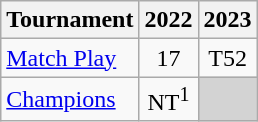<table class="wikitable" style="text-align:center;">
<tr>
<th>Tournament</th>
<th>2022</th>
<th>2023</th>
</tr>
<tr>
<td align="left"><a href='#'>Match Play</a></td>
<td>17</td>
<td>T52</td>
</tr>
<tr>
<td align="left"><a href='#'>Champions</a></td>
<td>NT<sup>1</sup></td>
<td colspan=1 style="background:#D3D3D3;"></td>
</tr>
</table>
